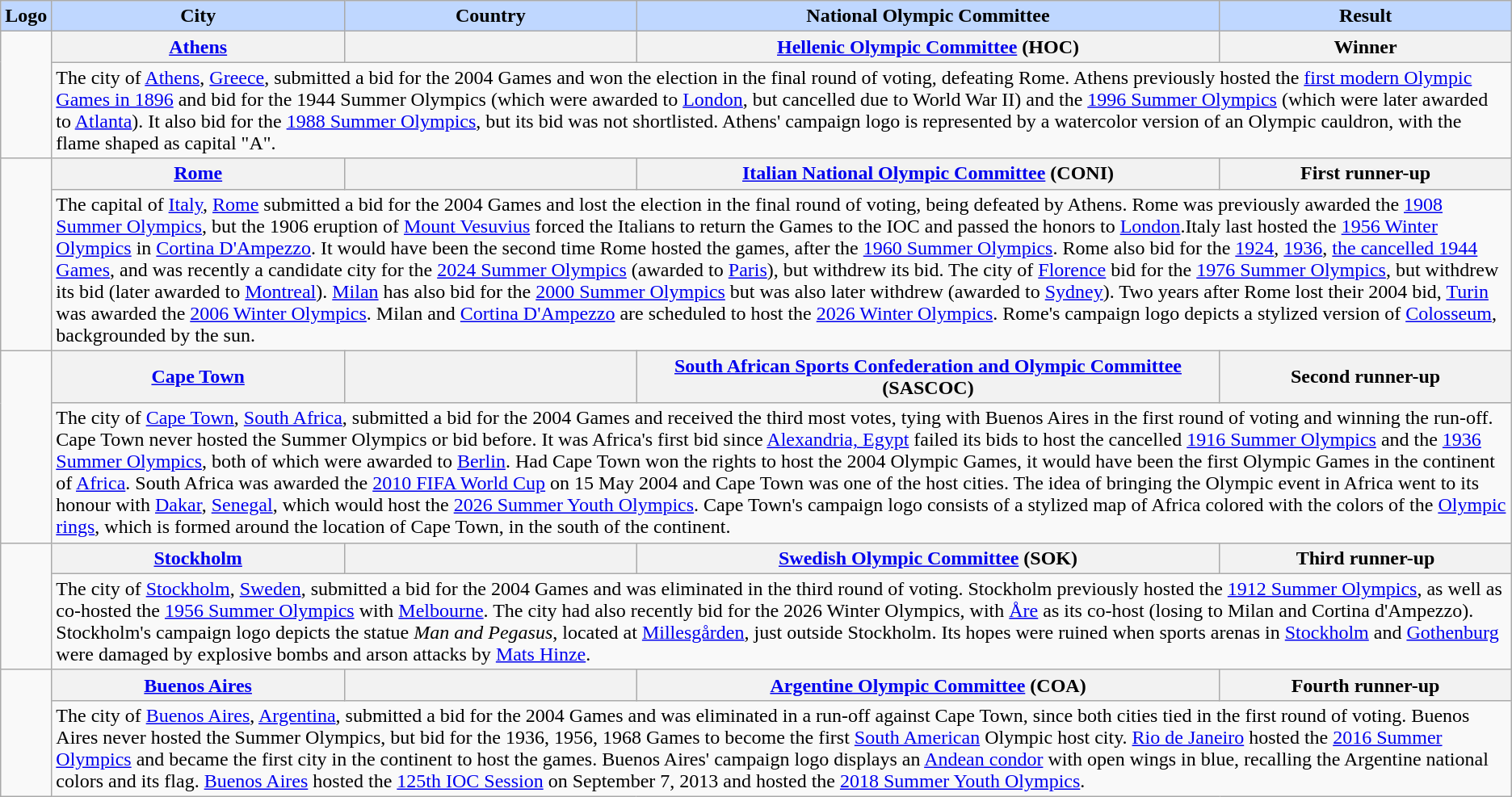<table class="wikitable plainrowheaders">
<tr>
<th style="background-color: #BFD7FF">Logo<br></th>
<th style="background-color: #BFD7FF" width="20%">City</th>
<th style="background-color: #BFD7FF" width="20%">Country</th>
<th style="background-color: #BFD7FF" width="40%">National Olympic Committee</th>
<th style="background-color: #BFD7FF" width="20%">Result</th>
</tr>
<tr>
<td style="text-align:center" scope="row" rowspan="2"></td>
<th style="text-align:center" scope="row"><strong><a href='#'>Athens</a></strong></th>
<th scope="row"></th>
<th style="text-align:center" scope="row"><a href='#'>Hellenic Olympic Committee</a> (HOC)</th>
<th style="text-align:center" scope="row">Winner</th>
</tr>
<tr>
<td colspan="4" style="text-align: left">The city of <a href='#'>Athens</a>, <a href='#'>Greece</a>, submitted a bid for the 2004 Games and won the election in the final round of voting, defeating Rome. Athens previously hosted the <a href='#'>first modern Olympic Games in 1896</a> and bid for the 1944 Summer Olympics (which were awarded to <a href='#'>London</a>, but cancelled due to World War II) and the <a href='#'>1996 Summer Olympics</a> (which were later awarded to <a href='#'>Atlanta</a>). It also bid for the <a href='#'>1988 Summer Olympics</a>, but its bid was not shortlisted. Athens' campaign logo is represented by a watercolor version of an Olympic cauldron, with the flame shaped as capital "A".</td>
</tr>
<tr>
<td style="text-align:center" scope="row" rowspan="2"></td>
<th style="text-align:center" scope="row"><strong><a href='#'>Rome</a></strong></th>
<th scope="row"></th>
<th style="text-align:center" scope="row"><a href='#'>Italian National Olympic Committee</a> (CONI)</th>
<th style="text-align:center" scope="row">First runner-up</th>
</tr>
<tr>
<td colspan="4" style="text-align: left">The capital of <a href='#'>Italy</a>, <a href='#'>Rome</a> submitted a bid for the 2004 Games and lost the election in the final round of voting, being defeated by Athens. Rome was previously awarded the <a href='#'>1908 Summer Olympics</a>, but the 1906 eruption of <a href='#'>Mount Vesuvius</a> forced the Italians to return the Games to the IOC and passed the honors to <a href='#'>London</a>.Italy last hosted the <a href='#'>1956 Winter Olympics</a> in <a href='#'>Cortina D'Ampezzo</a>. It would have been the second time Rome hosted the games, after the <a href='#'>1960 Summer Olympics</a>. Rome also bid for the <a href='#'>1924</a>, <a href='#'>1936</a>, <a href='#'>the cancelled 1944 Games</a>, and was recently a candidate city for the <a href='#'>2024 Summer Olympics</a> (awarded to <a href='#'>Paris</a>), but withdrew its bid. The city of <a href='#'>Florence</a> bid for the <a href='#'>1976 Summer Olympics</a>, but withdrew its bid (later awarded to <a href='#'>Montreal</a>). <a href='#'>Milan</a> has also bid for the <a href='#'>2000 Summer Olympics</a> but was also later withdrew (awarded to <a href='#'>Sydney</a>). Two years after Rome lost their 2004 bid, <a href='#'>Turin</a> was awarded the <a href='#'>2006 Winter Olympics</a>. Milan and <a href='#'>Cortina D'Ampezzo</a> are scheduled to host the <a href='#'>2026 Winter Olympics</a>. Rome's campaign logo depicts a stylized version of <a href='#'>Colosseum</a>, backgrounded by the sun.</td>
</tr>
<tr>
<td style="text-align:center" scope="row" rowspan="2"></td>
<th style="text-align:center" scope="row"><strong><a href='#'>Cape Town</a></strong></th>
<th scope="row"></th>
<th style="text-align:center" scope="row"><a href='#'>South African Sports Confederation and Olympic Committee</a> (SASCOC)</th>
<th style="text-align:center" scope="row">Second runner-up</th>
</tr>
<tr>
<td colspan="4" style="text-align: left">The city of <a href='#'>Cape Town</a>, <a href='#'>South Africa</a>, submitted a bid for the 2004 Games and received the third most votes, tying with Buenos Aires in the first round of voting and winning the run-off. Cape Town never hosted the Summer Olympics or bid before. It was Africa's first bid since <a href='#'>Alexandria, Egypt</a> failed its bids to host the cancelled <a href='#'>1916 Summer Olympics</a> and the <a href='#'>1936 Summer Olympics</a>, both of which were awarded to <a href='#'>Berlin</a>. Had Cape Town won the rights to host the 2004 Olympic Games, it would have been the first Olympic Games in the continent of <a href='#'>Africa</a>. South Africa was awarded the <a href='#'>2010 FIFA World Cup</a> on 15 May 2004 and Cape Town was one of the host cities. The idea of bringing the Olympic event in Africa went to its honour with <a href='#'>Dakar</a>, <a href='#'>Senegal</a>, which would host the <a href='#'>2026 Summer Youth Olympics</a>. Cape Town's campaign logo consists of a stylized map of Africa colored with the colors of the <a href='#'>Olympic rings</a>, which is formed around the location of Cape Town, in the south of the continent.</td>
</tr>
<tr>
<td style="text-align:center" scope="row" rowspan="2"></td>
<th style="text-align:center" scope="row"><strong><a href='#'>Stockholm</a></strong></th>
<th scope="row"></th>
<th style="text-align:center" scope="row"><a href='#'>Swedish Olympic Committee</a> (SOK)</th>
<th style="text-align:center" scope="row">Third runner-up</th>
</tr>
<tr>
<td colspan="4" style="text-align: left">The city of <a href='#'>Stockholm</a>, <a href='#'>Sweden</a>, submitted a bid for the 2004 Games and was eliminated in the third round of voting. Stockholm previously hosted the <a href='#'>1912 Summer Olympics</a>, as well as co-hosted the <a href='#'>1956 Summer Olympics</a> with <a href='#'>Melbourne</a>. The city had also recently bid for the 2026 Winter Olympics, with <a href='#'>Åre</a> as its co-host (losing to Milan and Cortina d'Ampezzo). Stockholm's campaign logo depicts the statue <em>Man and Pegasus</em>, located at <a href='#'>Millesgården</a>, just outside Stockholm. Its hopes were ruined when sports arenas in <a href='#'>Stockholm</a> and <a href='#'>Gothenburg</a> were damaged by explosive bombs and arson attacks by <a href='#'>Mats Hinze</a>.</td>
</tr>
<tr>
<td style="text-align:center" scope="row" rowspan="2"></td>
<th style="text-align:center" scope="row"><strong><a href='#'>Buenos Aires</a></strong></th>
<th scope="row"></th>
<th style="text-align:center" scope="row"><a href='#'>Argentine Olympic Committee</a> (COA)</th>
<th style="text-align:center" scope="row">Fourth runner-up</th>
</tr>
<tr>
<td colspan="4" style="text-align: left">The city of <a href='#'>Buenos Aires</a>, <a href='#'>Argentina</a>, submitted a bid for the 2004 Games and was eliminated in a run-off against Cape Town, since both cities tied in the first round of voting. Buenos Aires never hosted the Summer Olympics, but bid for the 1936, 1956, 1968 Games to become the first <a href='#'>South American</a> Olympic host city.  <a href='#'>Rio de Janeiro</a> hosted the <a href='#'>2016 Summer Olympics</a> and became the first city in the continent to host the games. Buenos Aires' campaign logo displays an <a href='#'>Andean condor</a> with open wings in blue, recalling the Argentine national colors and its flag. <a href='#'>Buenos Aires</a> hosted the <a href='#'>125th IOC Session</a> on September 7, 2013 and hosted the <a href='#'>2018 Summer Youth Olympics</a>.</td>
</tr>
</table>
